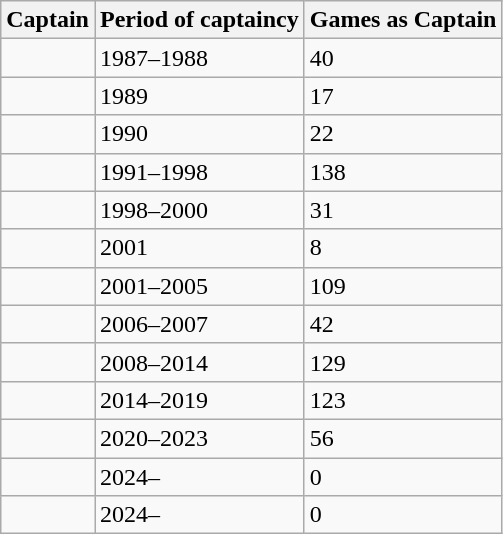<table class="wikitable sortable">
<tr>
<th>Captain</th>
<th>Period of captaincy</th>
<th>Games as Captain</th>
</tr>
<tr>
<td></td>
<td>1987–1988</td>
<td>40</td>
</tr>
<tr>
<td></td>
<td>1989</td>
<td>17</td>
</tr>
<tr>
<td></td>
<td>1990</td>
<td>22</td>
</tr>
<tr>
<td></td>
<td>1991–1998</td>
<td>138</td>
</tr>
<tr>
<td></td>
<td>1998–2000</td>
<td>31</td>
</tr>
<tr>
<td></td>
<td>2001</td>
<td>8</td>
</tr>
<tr>
<td></td>
<td>2001–2005</td>
<td>109</td>
</tr>
<tr>
<td></td>
<td>2006–2007</td>
<td>42</td>
</tr>
<tr>
<td></td>
<td>2008–2014</td>
<td>129</td>
</tr>
<tr>
<td></td>
<td>2014–2019</td>
<td>123</td>
</tr>
<tr>
<td></td>
<td>2020–2023</td>
<td>56</td>
</tr>
<tr>
<td></td>
<td>2024– </td>
<td>0</td>
</tr>
<tr>
<td></td>
<td>2024– </td>
<td>0</td>
</tr>
</table>
